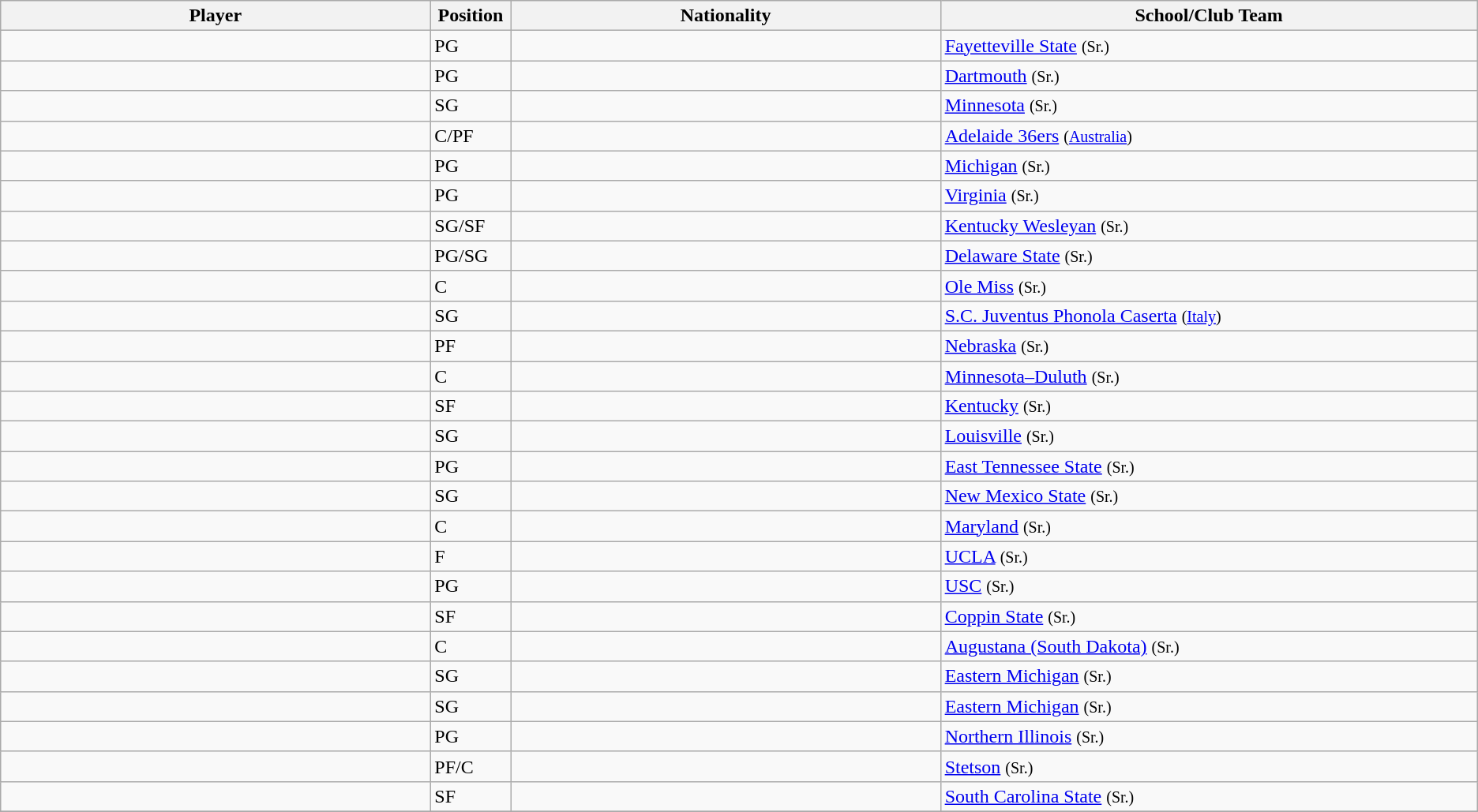<table class="wikitable sortable sortable">
<tr>
<th width="20%">Player</th>
<th width="1%">Position</th>
<th width="20%">Nationality</th>
<th width="25%">School/Club Team</th>
</tr>
<tr>
<td></td>
<td>PG</td>
<td></td>
<td><a href='#'>Fayetteville State</a> <small>(Sr.)</small></td>
</tr>
<tr>
<td></td>
<td>PG</td>
<td></td>
<td><a href='#'>Dartmouth</a> <small>(Sr.)</small></td>
</tr>
<tr>
<td></td>
<td>SG</td>
<td></td>
<td><a href='#'>Minnesota</a> <small>(Sr.)</small></td>
</tr>
<tr>
<td></td>
<td>C/PF</td>
<td></td>
<td><a href='#'>Adelaide 36ers</a> <small>(<a href='#'>Australia</a>)</small></td>
</tr>
<tr>
<td></td>
<td>PG</td>
<td></td>
<td><a href='#'>Michigan</a> <small>(Sr.)</small></td>
</tr>
<tr>
<td></td>
<td>PG</td>
<td></td>
<td><a href='#'>Virginia</a> <small>(Sr.)</small></td>
</tr>
<tr>
<td></td>
<td>SG/SF</td>
<td></td>
<td><a href='#'>Kentucky Wesleyan</a> <small>(Sr.)</small></td>
</tr>
<tr>
<td></td>
<td>PG/SG</td>
<td></td>
<td><a href='#'>Delaware State</a> <small>(Sr.)</small></td>
</tr>
<tr>
<td></td>
<td>C</td>
<td></td>
<td><a href='#'>Ole Miss</a> <small>(Sr.)</small></td>
</tr>
<tr>
<td></td>
<td>SG</td>
<td></td>
<td><a href='#'>S.C. Juventus Phonola Caserta</a> <small>(<a href='#'>Italy</a>)</small></td>
</tr>
<tr>
<td></td>
<td>PF</td>
<td></td>
<td><a href='#'>Nebraska</a> <small>(Sr.)</small></td>
</tr>
<tr>
<td></td>
<td>C</td>
<td></td>
<td><a href='#'>Minnesota–Duluth</a> <small>(Sr.)</small></td>
</tr>
<tr>
<td></td>
<td>SF</td>
<td></td>
<td><a href='#'>Kentucky</a> <small>(Sr.)</small></td>
</tr>
<tr>
<td></td>
<td>SG</td>
<td></td>
<td><a href='#'>Louisville</a> <small>(Sr.)</small></td>
</tr>
<tr>
<td></td>
<td>PG</td>
<td></td>
<td><a href='#'>East Tennessee State</a> <small>(Sr.)</small></td>
</tr>
<tr>
<td></td>
<td>SG</td>
<td></td>
<td><a href='#'>New Mexico State</a> <small>(Sr.)</small></td>
</tr>
<tr>
<td></td>
<td>C</td>
<td></td>
<td><a href='#'>Maryland</a> <small>(Sr.)</small></td>
</tr>
<tr>
<td></td>
<td>F</td>
<td></td>
<td><a href='#'>UCLA</a> <small>(Sr.)</small></td>
</tr>
<tr>
<td></td>
<td>PG</td>
<td></td>
<td><a href='#'>USC</a> <small>(Sr.)</small></td>
</tr>
<tr>
<td></td>
<td>SF</td>
<td></td>
<td><a href='#'>Coppin State</a> <small>(Sr.)</small></td>
</tr>
<tr>
<td></td>
<td>C</td>
<td></td>
<td><a href='#'>Augustana (South Dakota)</a> <small>(Sr.)</small></td>
</tr>
<tr>
<td></td>
<td>SG</td>
<td></td>
<td><a href='#'>Eastern Michigan</a> <small>(Sr.)</small></td>
</tr>
<tr>
<td></td>
<td>SG</td>
<td></td>
<td><a href='#'>Eastern Michigan</a> <small>(Sr.)</small></td>
</tr>
<tr>
<td></td>
<td>PG</td>
<td></td>
<td><a href='#'>Northern Illinois</a> <small>(Sr.)</small></td>
</tr>
<tr>
<td></td>
<td>PF/C</td>
<td></td>
<td><a href='#'>Stetson</a> <small>(Sr.)</small></td>
</tr>
<tr>
<td></td>
<td>SF</td>
<td></td>
<td><a href='#'>South Carolina State</a> <small>(Sr.)</small></td>
</tr>
<tr>
</tr>
</table>
